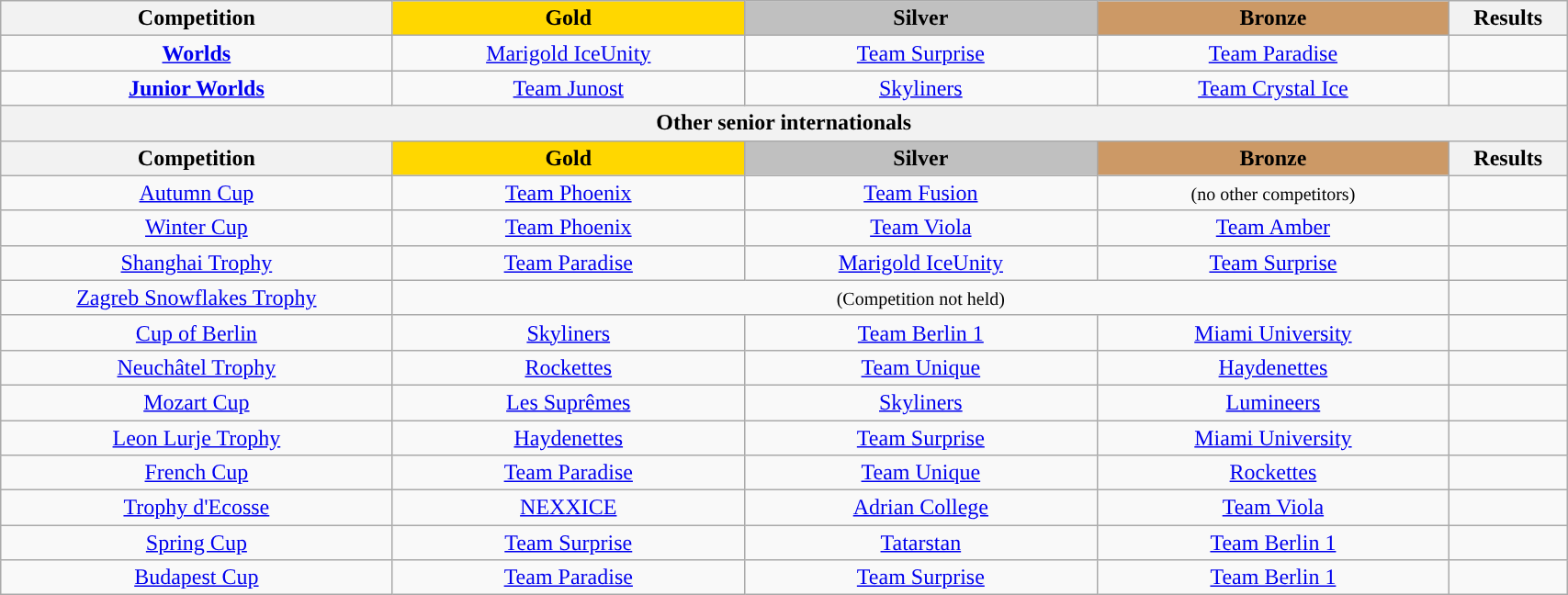<table class="wikitable" style="text-align:center; width:90%;">
<tr>
<th scope="col" style="text-align:center; width:25%;">Competition</th>
<td scope="col" style="text-align:center; width:22.5%; background:gold"><strong>Gold</strong></td>
<td scope="col" style="text-align:center; width:22.5%; background:silver"><strong>Silver</strong></td>
<td scope="col" style="text-align:center; width:22.5%; background:#c96"><strong>Bronze</strong></td>
<th scope="col" style="text-align:center; width:7.5%;">Results</th>
</tr>
<tr>
<td align="center"><strong><a href='#'>Worlds</a></strong></td>
<td><a href='#'>Marigold IceUnity</a></td>
<td><a href='#'>Team Surprise</a></td>
<td><a href='#'>Team Paradise</a></td>
<td align="center"></td>
</tr>
<tr>
<td align="center"><a href='#'><strong>Junior Worlds</strong></a></td>
<td><a href='#'>Team Junost</a></td>
<td><a href='#'>Skyliners</a></td>
<td><a href='#'>Team Crystal Ice</a></td>
<td align="center"></td>
</tr>
<tr>
<th colspan="5">Other senior internationals</th>
</tr>
<tr>
<th scope="col" style="text-align:center; width:25%;">Competition</th>
<td scope="col" style="text-align:center; width:22.5%; background:gold"><strong>Gold</strong></td>
<td scope="col" style="text-align:center; width:22.5%; background:silver"><strong>Silver</strong></td>
<td scope="col" style="text-align:center; width:22.5%; background:#c96"><strong>Bronze</strong></td>
<th scope="col" style="text-align:center; width:7.5%;">Results</th>
</tr>
<tr>
<td><a href='#'>Autumn Cup</a></td>
<td><a href='#'>Team Phoenix</a></td>
<td><a href='#'>Team Fusion</a></td>
<td><small>(no other competitors)</small></td>
<td></td>
</tr>
<tr>
<td><a href='#'>Winter Cup</a></td>
<td><a href='#'>Team Phoenix</a></td>
<td><a href='#'>Team Viola</a></td>
<td><a href='#'>Team Amber</a></td>
<td></td>
</tr>
<tr>
<td><a href='#'>Shanghai Trophy</a></td>
<td><a href='#'>Team Paradise</a></td>
<td><a href='#'>Marigold IceUnity</a></td>
<td><a href='#'>Team Surprise</a></td>
<td></td>
</tr>
<tr>
<td><a href='#'>Zagreb Snowflakes Trophy</a></td>
<td colspan="3"><small>(Competition not held)</small></td>
<td></td>
</tr>
<tr>
<td align="center"><a href='#'>Cup of Berlin</a></td>
<td><a href='#'>Skyliners</a></td>
<td><a href='#'>Team Berlin 1</a></td>
<td><a href='#'>Miami University</a></td>
<td align="center"></td>
</tr>
<tr>
<td><a href='#'>Neuchâtel Trophy</a></td>
<td><a href='#'>Rockettes</a></td>
<td><a href='#'>Team Unique</a></td>
<td><a href='#'>Haydenettes</a></td>
<td></td>
</tr>
<tr>
<td align="center"><a href='#'>Mozart Cup</a></td>
<td><a href='#'>Les Suprêmes</a></td>
<td><a href='#'>Skyliners</a></td>
<td><a href='#'>Lumineers</a></td>
<td align="center"></td>
</tr>
<tr>
<td><a href='#'>Leon Lurje Trophy</a></td>
<td><a href='#'>Haydenettes</a></td>
<td><a href='#'>Team Surprise</a></td>
<td><a href='#'>Miami University</a></td>
<td></td>
</tr>
<tr>
<td><a href='#'>French Cup</a></td>
<td><a href='#'>Team Paradise</a></td>
<td><a href='#'>Team Unique</a></td>
<td><a href='#'>Rockettes</a></td>
<td></td>
</tr>
<tr>
<td><a href='#'>Trophy d'Ecosse</a></td>
<td><a href='#'>NEXXICE</a></td>
<td><a href='#'>Adrian College</a></td>
<td><a href='#'>Team Viola</a></td>
<td></td>
</tr>
<tr>
<td><a href='#'>Spring Cup</a></td>
<td><a href='#'>Team Surprise</a></td>
<td><a href='#'>Tatarstan</a></td>
<td><a href='#'>Team Berlin 1</a></td>
<td></td>
</tr>
<tr>
<td><a href='#'>Budapest Cup</a></td>
<td><a href='#'>Team Paradise</a></td>
<td><a href='#'>Team Surprise</a></td>
<td><a href='#'>Team Berlin 1</a></td>
<td></td>
</tr>
</table>
